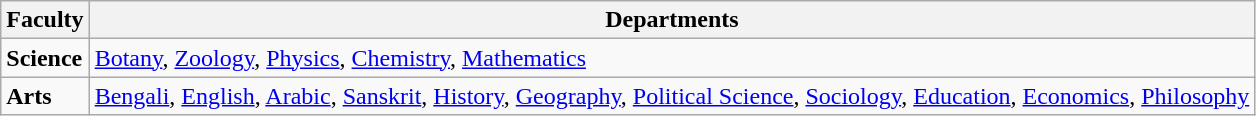<table class="wikitable sortable">
<tr>
<th>Faculty</th>
<th>Departments</th>
</tr>
<tr>
<td><strong>Science</strong></td>
<td><a href='#'>Botany</a>, <a href='#'>Zoology</a>, <a href='#'>Physics</a>, <a href='#'>Chemistry</a>, <a href='#'>Mathematics</a></td>
</tr>
<tr>
<td><strong>Arts</strong></td>
<td><a href='#'>Bengali</a>, <a href='#'>English</a>, <a href='#'>Arabic</a>, <a href='#'>Sanskrit</a>, <a href='#'>History</a>, <a href='#'>Geography</a>, <a href='#'>Political Science</a>, <a href='#'>Sociology</a>, <a href='#'>Education</a>, <a href='#'>Economics</a>, <a href='#'>Philosophy</a></td>
</tr>
</table>
